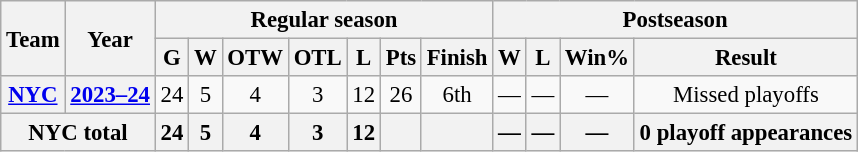<table class="wikitable" style="font-size:95%; text-align:center;">
<tr>
<th rowspan="2">Team</th>
<th rowspan="2">Year</th>
<th colspan="7">Regular season</th>
<th colspan="5">Postseason</th>
</tr>
<tr>
<th>G</th>
<th>W</th>
<th>OTW</th>
<th>OTL</th>
<th>L</th>
<th>Pts</th>
<th>Finish</th>
<th>W</th>
<th>L</th>
<th>Win%</th>
<th>Result</th>
</tr>
<tr>
<th><a href='#'>NYC</a></th>
<th><a href='#'>2023–24</a></th>
<td>24</td>
<td>5</td>
<td>4</td>
<td>3</td>
<td>12</td>
<td>26</td>
<td>6th</td>
<td>—</td>
<td>—</td>
<td>—</td>
<td>Missed playoffs</td>
</tr>
<tr>
<th colspan="2">NYC total</th>
<th>24</th>
<th>5</th>
<th>4</th>
<th>3</th>
<th>12</th>
<th> </th>
<th> </th>
<th>—</th>
<th>—</th>
<th>—</th>
<th>0 playoff appearances</th>
</tr>
</table>
